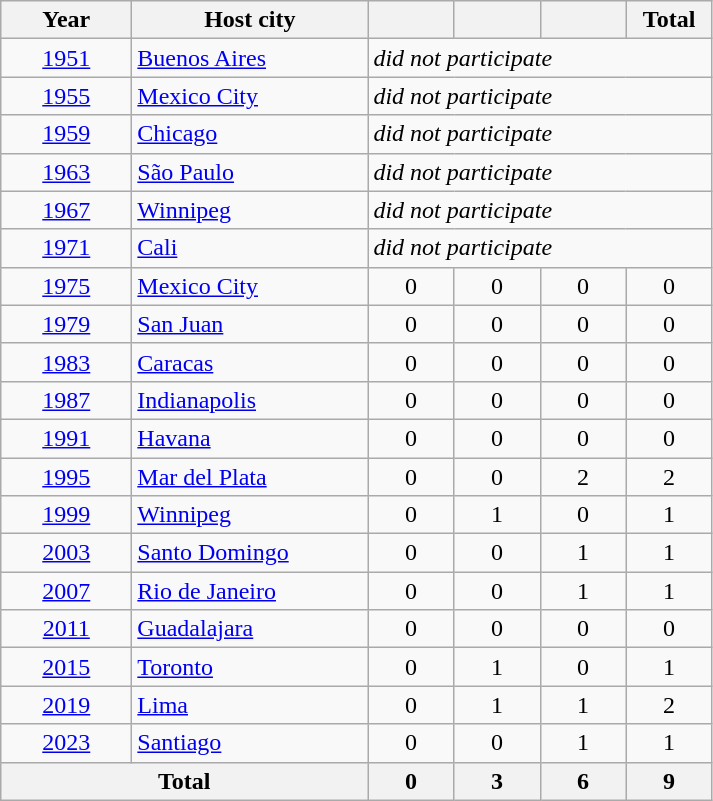<table class="wikitable">
<tr>
<th width="80">Year</th>
<th width="150">Host city</th>
<th width="50"></th>
<th width="50"></th>
<th width="50"></th>
<th width="50">Total</th>
</tr>
<tr>
<td align="center"><a href='#'>1951</a></td>
<td><a href='#'>Buenos Aires</a></td>
<td colspan="4"><em>did not participate</em></td>
</tr>
<tr>
<td align="center"><a href='#'>1955</a></td>
<td><a href='#'>Mexico City</a></td>
<td colspan="4"><em>did not participate</em></td>
</tr>
<tr>
<td align="center"><a href='#'>1959</a></td>
<td><a href='#'>Chicago</a></td>
<td colspan="4"><em>did not participate</em></td>
</tr>
<tr>
<td align="center"><a href='#'>1963</a></td>
<td><a href='#'>São Paulo</a></td>
<td colspan="4"><em>did not participate</em></td>
</tr>
<tr>
<td align="center"><a href='#'>1967</a></td>
<td><a href='#'>Winnipeg</a></td>
<td colspan="4"><em>did not participate</em></td>
</tr>
<tr>
<td align="center"><a href='#'>1971</a></td>
<td><a href='#'>Cali</a></td>
<td colspan="4"><em>did not participate</em></td>
</tr>
<tr>
<td align="center"><a href='#'>1975</a></td>
<td><a href='#'>Mexico City</a></td>
<td align="center">0</td>
<td align="center">0</td>
<td align="center">0</td>
<td align="center">0</td>
</tr>
<tr>
<td align="center"><a href='#'>1979</a></td>
<td><a href='#'>San Juan</a></td>
<td align="center">0</td>
<td align="center">0</td>
<td align="center">0</td>
<td align="center">0</td>
</tr>
<tr>
<td align="center"><a href='#'>1983</a></td>
<td><a href='#'>Caracas</a></td>
<td align="center">0</td>
<td align="center">0</td>
<td align="center">0</td>
<td align="center">0</td>
</tr>
<tr>
<td align="center"><a href='#'>1987</a></td>
<td><a href='#'>Indianapolis</a></td>
<td align="center">0</td>
<td align="center">0</td>
<td align="center">0</td>
<td align="center">0</td>
</tr>
<tr>
<td align="center"><a href='#'>1991</a></td>
<td><a href='#'>Havana</a></td>
<td align="center">0</td>
<td align="center">0</td>
<td align="center">0</td>
<td align="center">0</td>
</tr>
<tr>
<td align="center"><a href='#'>1995</a></td>
<td><a href='#'>Mar del Plata</a></td>
<td align="center">0</td>
<td align="center">0</td>
<td align="center">2</td>
<td align="center">2</td>
</tr>
<tr>
<td align="center"><a href='#'>1999</a></td>
<td><a href='#'>Winnipeg</a></td>
<td align="center">0</td>
<td align="center">1</td>
<td align="center">0</td>
<td align="center">1</td>
</tr>
<tr>
<td align="center"><a href='#'>2003</a></td>
<td><a href='#'>Santo Domingo</a></td>
<td align="center">0</td>
<td align="center">0</td>
<td align="center">1</td>
<td align="center">1</td>
</tr>
<tr>
<td align="center"><a href='#'>2007</a></td>
<td><a href='#'>Rio de Janeiro</a></td>
<td align="center">0</td>
<td align="center">0</td>
<td align="center">1</td>
<td align="center">1</td>
</tr>
<tr>
<td align="center"><a href='#'>2011</a></td>
<td><a href='#'>Guadalajara</a></td>
<td align="center">0</td>
<td align="center">0</td>
<td align="center">0</td>
<td align="center">0</td>
</tr>
<tr>
<td align="center"><a href='#'>2015</a></td>
<td><a href='#'>Toronto</a></td>
<td align="center">0</td>
<td align="center">1</td>
<td align="center">0</td>
<td align="center">1</td>
</tr>
<tr>
<td align="center"><a href='#'>2019</a></td>
<td><a href='#'>Lima</a></td>
<td align="center">0</td>
<td align="center">1</td>
<td align="center">1</td>
<td align="center">2</td>
</tr>
<tr>
<td align="center"><a href='#'>2023</a></td>
<td><a href='#'>Santiago</a></td>
<td align="center">0</td>
<td align="center">0</td>
<td align="center">1</td>
<td align="center">1</td>
</tr>
<tr>
<th colspan="2">Total</th>
<th>0</th>
<th>3</th>
<th>6</th>
<th>9</th>
</tr>
</table>
